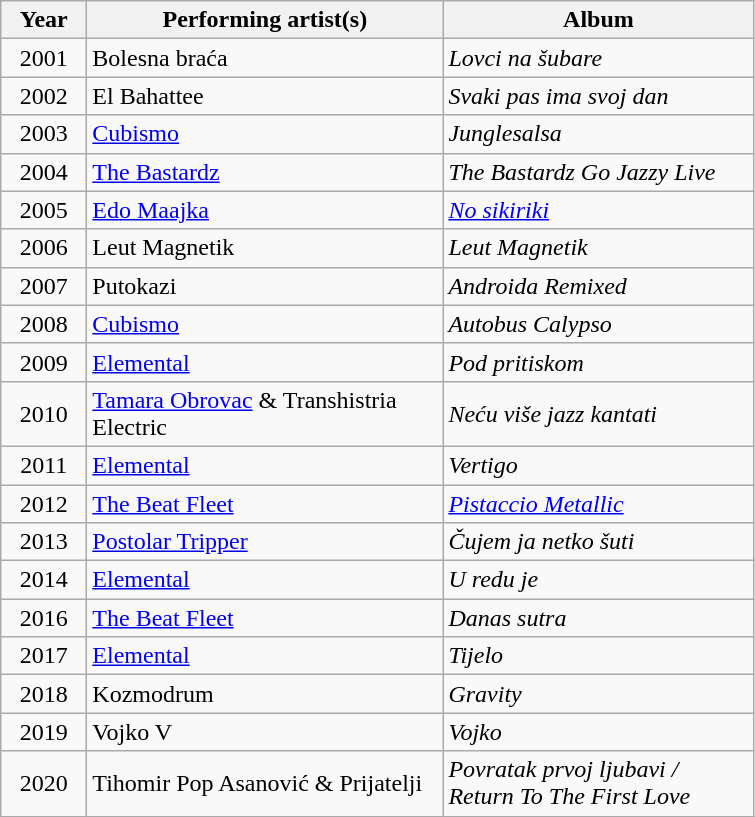<table class="wikitable sortable">
<tr>
<th width="50">Year</th>
<th width="230">Performing artist(s)</th>
<th width="200">Album</th>
</tr>
<tr>
<td style="text-align:center;">2001</td>
<td>Bolesna braća</td>
<td><em>Lovci na šubare</em></td>
</tr>
<tr>
<td style="text-align:center;">2002</td>
<td>El Bahattee</td>
<td><em>Svaki pas ima svoj dan</em></td>
</tr>
<tr>
<td style="text-align:center;">2003</td>
<td><a href='#'>Cubismo</a></td>
<td><em>Junglesalsa</em></td>
</tr>
<tr>
<td style="text-align:center;">2004</td>
<td><a href='#'>The Bastardz</a></td>
<td><em>The Bastardz Go Jazzy Live</em></td>
</tr>
<tr>
<td style="text-align:center;">2005</td>
<td><a href='#'>Edo Maajka</a></td>
<td><em><a href='#'>No sikiriki</a></em></td>
</tr>
<tr>
<td style="text-align:center;">2006</td>
<td>Leut Magnetik</td>
<td><em>Leut Magnetik</em></td>
</tr>
<tr>
<td style="text-align:center;">2007</td>
<td>Putokazi</td>
<td><em>Androida Remixed</em></td>
</tr>
<tr>
<td style="text-align:center;">2008</td>
<td><a href='#'>Cubismo</a></td>
<td><em>Autobus Calypso</em></td>
</tr>
<tr>
<td style="text-align:center;">2009</td>
<td><a href='#'>Elemental</a></td>
<td><em>Pod pritiskom</em></td>
</tr>
<tr>
<td style="text-align:center;">2010</td>
<td><a href='#'>Tamara Obrovac</a> & Transhistria Electric</td>
<td><em>Neću više jazz kantati</em></td>
</tr>
<tr>
<td style="text-align:center;">2011</td>
<td><a href='#'>Elemental</a></td>
<td><em>Vertigo</em></td>
</tr>
<tr>
<td style="text-align:center;">2012</td>
<td><a href='#'>The Beat Fleet</a></td>
<td><em><a href='#'>Pistaccio Metallic</a></em></td>
</tr>
<tr>
<td style="text-align:center;">2013</td>
<td><a href='#'>Postolar Tripper</a></td>
<td><em>Čujem ja netko šuti</em></td>
</tr>
<tr>
<td style="text-align:center;">2014</td>
<td><a href='#'>Elemental</a></td>
<td><em>U redu je</em></td>
</tr>
<tr>
<td style="text-align:center;">2016</td>
<td><a href='#'>The Beat Fleet</a></td>
<td><em>Danas sutra</em></td>
</tr>
<tr>
<td style="text-align:center;">2017</td>
<td><a href='#'>Elemental</a></td>
<td><em>Tijelo</em></td>
</tr>
<tr>
<td style="text-align:center;">2018</td>
<td>Kozmodrum</td>
<td><em>Gravity</em></td>
</tr>
<tr>
<td style="text-align:center;">2019</td>
<td>Vojko V</td>
<td><em>Vojko</em></td>
</tr>
<tr>
<td style="text-align:center;">2020</td>
<td>Tihomir Pop Asanović & Prijatelji</td>
<td><em>Povratak prvoj ljubavi / Return To The First Love</em></td>
</tr>
<tr>
</tr>
</table>
